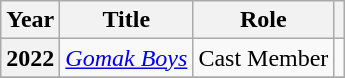<table class="wikitable plainrowheaders">
<tr>
<th scope="col">Year</th>
<th scope="col">Title</th>
<th scope="col">Role</th>
<th scope="col" class="unsortable"></th>
</tr>
<tr>
<th scope="row">2022</th>
<td><em><a href='#'>Gomak Boys</a></em></td>
<td>Cast Member</td>
<td></td>
</tr>
<tr>
</tr>
</table>
